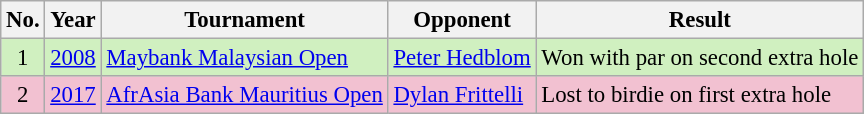<table class="wikitable" style="font-size:95%;">
<tr>
<th>No.</th>
<th>Year</th>
<th>Tournament</th>
<th>Opponent</th>
<th>Result</th>
</tr>
<tr style="background:#D0F0C0;">
<td align=center>1</td>
<td><a href='#'>2008</a></td>
<td><a href='#'>Maybank Malaysian Open</a></td>
<td> <a href='#'>Peter Hedblom</a></td>
<td>Won with par on second extra hole</td>
</tr>
<tr style="background:#F2C1D1;">
<td align=center>2</td>
<td><a href='#'>2017</a></td>
<td><a href='#'>AfrAsia Bank Mauritius Open</a></td>
<td> <a href='#'>Dylan Frittelli</a></td>
<td>Lost to birdie on first extra hole</td>
</tr>
</table>
